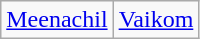<table class="wikitable">
<tr>
<td><a href='#'>Meenachil</a></td>
<td><a href='#'>Vaikom</a></td>
</tr>
</table>
